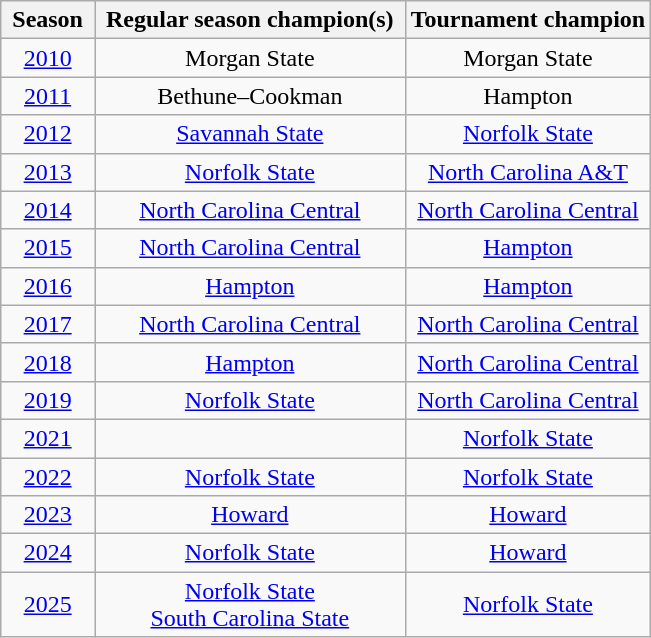<table class="wikitable" style="text-align: center">
<tr>
<th> Season </th>
<th> Regular season champion(s) </th>
<th>Tournament champion</th>
</tr>
<tr>
<td><a href='#'>2010</a></td>
<td>Morgan State</td>
<td>Morgan State</td>
</tr>
<tr>
<td><a href='#'>2011</a></td>
<td>Bethune–Cookman</td>
<td>Hampton</td>
</tr>
<tr>
<td><a href='#'>2012</a></td>
<td><a href='#'>Savannah State</a></td>
<td><a href='#'>Norfolk State</a></td>
</tr>
<tr>
<td><a href='#'>2013</a></td>
<td><a href='#'>Norfolk State</a></td>
<td><a href='#'>North Carolina A&T</a></td>
</tr>
<tr>
<td><a href='#'>2014</a></td>
<td><a href='#'>North Carolina Central</a></td>
<td><a href='#'>North Carolina Central</a></td>
</tr>
<tr>
<td><a href='#'>2015</a></td>
<td><a href='#'>North Carolina Central</a></td>
<td><a href='#'>Hampton</a></td>
</tr>
<tr>
<td><a href='#'>2016</a></td>
<td><a href='#'>Hampton</a></td>
<td><a href='#'>Hampton</a></td>
</tr>
<tr>
<td><a href='#'>2017</a></td>
<td><a href='#'>North Carolina Central</a></td>
<td><a href='#'>North Carolina Central</a></td>
</tr>
<tr>
<td><a href='#'>2018</a></td>
<td><a href='#'>Hampton</a></td>
<td><a href='#'>North Carolina Central</a></td>
</tr>
<tr>
<td><a href='#'>2019</a></td>
<td><a href='#'>Norfolk State</a></td>
<td><a href='#'>North Carolina Central</a></td>
</tr>
<tr>
<td><a href='#'>2021</a></td>
<td></td>
<td><a href='#'>Norfolk State</a></td>
</tr>
<tr>
<td><a href='#'>2022</a></td>
<td><a href='#'>Norfolk State</a></td>
<td><a href='#'>Norfolk State</a></td>
</tr>
<tr>
<td><a href='#'>2023</a></td>
<td><a href='#'>Howard</a></td>
<td><a href='#'>Howard</a></td>
</tr>
<tr>
<td><a href='#'>2024</a></td>
<td><a href='#'>Norfolk State</a></td>
<td><a href='#'>Howard</a></td>
</tr>
<tr>
<td><a href='#'>2025</a></td>
<td><a href='#'>Norfolk State</a><br><a href='#'>South Carolina State</a></td>
<td><a href='#'>Norfolk State</a></td>
</tr>
</table>
